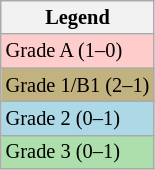<table class="wikitable" style=font-size:85%>
<tr>
<th>Legend</th>
</tr>
<tr bgcolor=ffcccc>
<td>Grade A (1–0)</td>
</tr>
<tr bgcolor=C2B280>
<td>Grade 1/B1 (2–1)</td>
</tr>
<tr bgcolor=lightblue>
<td>Grade 2 (0–1)</td>
</tr>
<tr bgcolor=addfad>
<td>Grade 3 (0–1)</td>
</tr>
</table>
